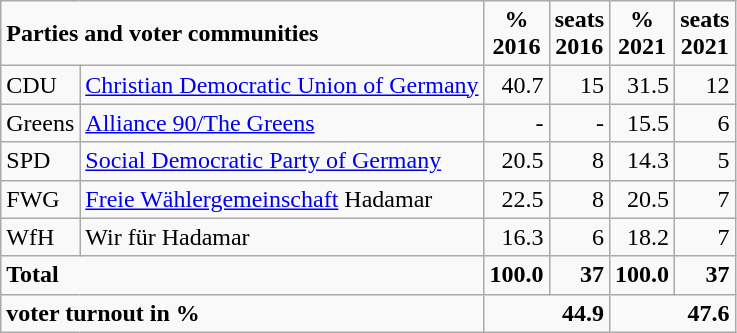<table class="wikitable">
<tr --  class="bgcolor5">
<td colspan="2"><strong>Parties and voter communities</strong></td>
<td align="center"><strong>%<br>2016</strong></td>
<td align="center"><strong>seats<br>2016</strong></td>
<td align="center"><strong>%<br>2021</strong></td>
<td align="center"><strong>seats<br>2021</strong></td>
</tr>
<tr --->
<td>CDU</td>
<td><a href='#'>Christian Democratic Union of Germany</a></td>
<td align="right">40.7</td>
<td align="right">15</td>
<td align="right">31.5</td>
<td align="right">12</td>
</tr>
<tr --->
<td>Greens</td>
<td><a href='#'>Alliance 90/The Greens</a></td>
<td align="right">-</td>
<td align="right">-</td>
<td align="right">15.5</td>
<td align="right">6</td>
</tr>
<tr --->
<td>SPD</td>
<td><a href='#'>Social Democratic Party of Germany</a></td>
<td align="right">20.5</td>
<td align="right">8</td>
<td align="right">14.3</td>
<td align="right">5</td>
</tr>
<tr --->
<td>FWG</td>
<td><a href='#'>Freie Wählergemeinschaft</a> Hadamar</td>
<td align="right">22.5</td>
<td align="right">8</td>
<td align="right">20.5</td>
<td align="right">7</td>
</tr>
<tr --->
<td>WfH</td>
<td>Wir für Hadamar</td>
<td align="right">16.3</td>
<td align="right">6</td>
<td align="right">18.2</td>
<td align="right">7</td>
</tr>
<tr -- class="bgcolor5">
<td colspan="2"><strong>Total</strong></td>
<td align="right"><strong>100.0</strong></td>
<td align="right"><strong>37</strong></td>
<td align="right"><strong>100.0</strong></td>
<td align="right"><strong>37</strong></td>
</tr>
<tr -- class="bgcolor5">
<td colspan="2"><strong>voter turnout in %</strong></td>
<td colspan="2" align="right"><strong>44.9</strong></td>
<td colspan="2" align="right"><strong>47.6</strong></td>
</tr>
</table>
